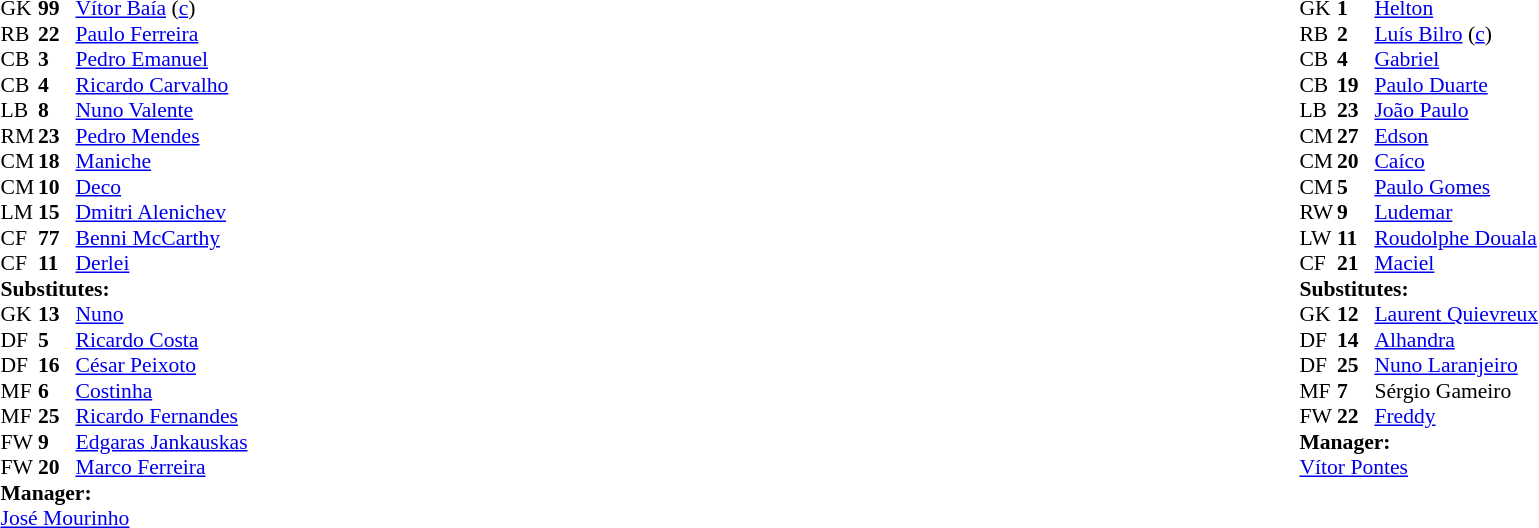<table width="100%">
<tr>
<td valign="top" width="50%"><br><table style="font-size: 90%" cellspacing="0" cellpadding="0">
<tr>
<td colspan="4"></td>
</tr>
<tr>
<th width=25></th>
<th width=25></th>
</tr>
<tr>
<td>GK</td>
<td><strong>99</strong></td>
<td> <a href='#'>Vítor Baía</a> (<a href='#'>c</a>)</td>
</tr>
<tr>
<td>RB</td>
<td><strong>22</strong></td>
<td> <a href='#'>Paulo Ferreira</a></td>
</tr>
<tr>
<td>CB</td>
<td><strong>3</strong></td>
<td> <a href='#'>Pedro Emanuel</a></td>
</tr>
<tr>
<td>CB</td>
<td><strong>4</strong></td>
<td> <a href='#'>Ricardo Carvalho</a></td>
</tr>
<tr>
<td>LB</td>
<td><strong>8</strong></td>
<td> <a href='#'>Nuno Valente</a></td>
</tr>
<tr>
<td>RM</td>
<td><strong>23</strong></td>
<td> <a href='#'>Pedro Mendes</a></td>
<td></td>
<td></td>
</tr>
<tr>
<td>CM</td>
<td><strong>18</strong></td>
<td> <a href='#'>Maniche</a></td>
</tr>
<tr>
<td>CM</td>
<td><strong>10</strong></td>
<td> <a href='#'>Deco</a></td>
<td></td>
<td></td>
</tr>
<tr>
<td>LM</td>
<td><strong>15</strong></td>
<td> <a href='#'>Dmitri Alenichev</a></td>
<td></td>
<td></td>
</tr>
<tr>
<td>CF</td>
<td><strong>77</strong></td>
<td> <a href='#'>Benni McCarthy</a></td>
<td></td>
<td></td>
</tr>
<tr>
<td>CF</td>
<td><strong>11</strong></td>
<td> <a href='#'>Derlei</a></td>
</tr>
<tr>
<td colspan=3><strong>Substitutes:</strong></td>
</tr>
<tr>
<td>GK</td>
<td><strong>13</strong></td>
<td> <a href='#'>Nuno</a></td>
</tr>
<tr>
<td>DF</td>
<td><strong>5</strong></td>
<td> <a href='#'>Ricardo Costa</a></td>
</tr>
<tr>
<td>DF</td>
<td><strong>16</strong></td>
<td> <a href='#'>César Peixoto</a></td>
</tr>
<tr>
<td>MF</td>
<td><strong>6</strong></td>
<td> <a href='#'>Costinha</a></td>
<td></td>
<td></td>
</tr>
<tr>
<td>MF</td>
<td><strong>25</strong></td>
<td> <a href='#'>Ricardo Fernandes</a></td>
<td></td>
<td></td>
</tr>
<tr>
<td>FW</td>
<td><strong>9</strong></td>
<td> <a href='#'>Edgaras Jankauskas</a></td>
</tr>
<tr>
<td>FW</td>
<td><strong>20</strong></td>
<td> <a href='#'>Marco Ferreira</a></td>
<td></td>
<td></td>
</tr>
<tr>
<td colspan=3><strong>Manager:</strong></td>
</tr>
<tr>
<td colspan=4> <a href='#'>José Mourinho</a></td>
</tr>
</table>
</td>
<td valign="top"></td>
<td valign="top" width="50%"><br><table style="font-size: 90%" cellspacing="0" cellpadding="0" align=center>
<tr>
<td colspan="4"></td>
</tr>
<tr>
<th width=25></th>
<th width=25></th>
</tr>
<tr>
<td>GK</td>
<td><strong>1</strong></td>
<td> <a href='#'>Helton</a></td>
</tr>
<tr>
<td>RB</td>
<td><strong>2</strong></td>
<td> <a href='#'>Luís Bilro</a> (<a href='#'>c</a>)</td>
</tr>
<tr>
<td>CB</td>
<td><strong>4</strong></td>
<td> <a href='#'>Gabriel</a></td>
</tr>
<tr>
<td>CB</td>
<td><strong>19</strong></td>
<td> <a href='#'>Paulo Duarte</a></td>
<td></td>
<td></td>
</tr>
<tr>
<td>LB</td>
<td><strong>23</strong></td>
<td> <a href='#'>João Paulo</a></td>
<td></td>
<td></td>
</tr>
<tr>
<td>CM</td>
<td><strong>27</strong></td>
<td> <a href='#'>Edson</a></td>
</tr>
<tr>
<td>CM</td>
<td><strong>20</strong></td>
<td> <a href='#'>Caíco</a></td>
</tr>
<tr>
<td>CM</td>
<td><strong>5</strong></td>
<td> <a href='#'>Paulo Gomes</a></td>
<td></td>
<td></td>
</tr>
<tr>
<td>RW</td>
<td><strong>9</strong></td>
<td> <a href='#'>Ludemar</a></td>
<td></td>
<td></td>
</tr>
<tr>
<td>LW</td>
<td><strong>11</strong></td>
<td> <a href='#'>Roudolphe Douala</a></td>
</tr>
<tr>
<td>CF</td>
<td><strong>21</strong></td>
<td> <a href='#'>Maciel</a></td>
<td></td>
<td></td>
</tr>
<tr>
<td colspan=3><strong>Substitutes:</strong></td>
</tr>
<tr>
<td>GK</td>
<td><strong>12</strong></td>
<td> <a href='#'>Laurent Quievreux</a></td>
</tr>
<tr>
<td>DF</td>
<td><strong>14</strong></td>
<td> <a href='#'>Alhandra</a></td>
<td></td>
<td></td>
</tr>
<tr>
<td>DF</td>
<td><strong>25</strong></td>
<td> <a href='#'>Nuno Laranjeiro</a></td>
</tr>
<tr>
<td>MF</td>
<td><strong>7</strong></td>
<td> Sérgio Gameiro</td>
<td></td>
<td></td>
</tr>
<tr>
<td>FW</td>
<td><strong>22</strong></td>
<td> <a href='#'>Freddy</a></td>
<td></td>
<td></td>
</tr>
<tr>
<td colspan=3><strong>Manager:</strong></td>
</tr>
<tr>
<td colspan=4> <a href='#'>Vítor Pontes</a></td>
</tr>
</table>
</td>
</tr>
</table>
